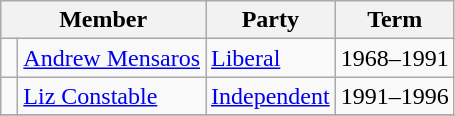<table class="wikitable">
<tr>
<th colspan="2">Member</th>
<th>Party</th>
<th>Term</th>
</tr>
<tr>
<td> </td>
<td><a href='#'>Andrew Mensaros</a></td>
<td><a href='#'>Liberal</a></td>
<td>1968–1991</td>
</tr>
<tr>
<td> </td>
<td><a href='#'>Liz Constable</a></td>
<td><a href='#'>Independent</a></td>
<td>1991–1996</td>
</tr>
<tr>
</tr>
</table>
